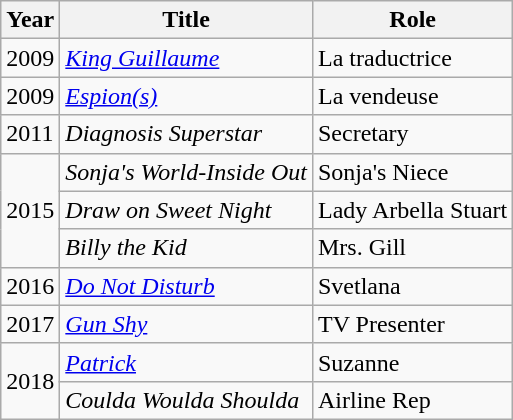<table class="wikitable sortable">
<tr>
<th>Year</th>
<th>Title</th>
<th>Role</th>
</tr>
<tr>
<td>2009</td>
<td><em><a href='#'>King Guillaume</a></em></td>
<td>La traductrice</td>
</tr>
<tr>
<td>2009</td>
<td><em><a href='#'>Espion(s)</a></em></td>
<td>La vendeuse</td>
</tr>
<tr>
<td>2011</td>
<td><em>Diagnosis Superstar</em></td>
<td>Secretary</td>
</tr>
<tr>
<td rowspan="3">2015</td>
<td><em>Sonja's World-Inside Out</em></td>
<td>Sonja's Niece</td>
</tr>
<tr>
<td><em>Draw on Sweet Night</em></td>
<td>Lady Arbella Stuart</td>
</tr>
<tr>
<td><em>Billy the Kid</em></td>
<td>Mrs. Gill</td>
</tr>
<tr>
<td>2016</td>
<td><em><a href='#'>Do Not Disturb</a></em></td>
<td>Svetlana</td>
</tr>
<tr>
<td>2017</td>
<td><em><a href='#'>Gun Shy</a></em></td>
<td>TV Presenter</td>
</tr>
<tr>
<td rowspan="2">2018</td>
<td><em><a href='#'>Patrick</a></em></td>
<td>Suzanne</td>
</tr>
<tr>
<td><em>Coulda Woulda Shoulda</em></td>
<td>Airline Rep</td>
</tr>
</table>
